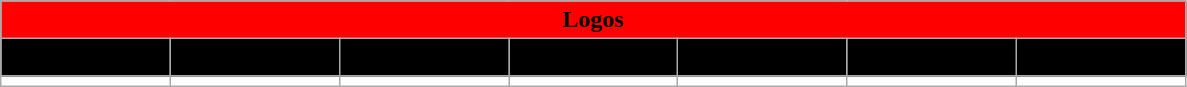<table border="2" cellpadding="3" cellspacing="0" style="margin: 1em 1em 1em 0; background: #FFFFFF; border: 1px #aaa solid; border-collapse: collapse; font-size: 100%;">
<tr bgcolor="#CCCCCC" align="center">
<th colspan="7" style="background: red;"><span><strong>Logos</strong></span></th>
</tr>
<tr bgcolor="black" align="center">
<th width="10%"><span><strong>1924–1934</strong></span></th>
<th width="10%"><span><strong>1934</strong></span></th>
<th width="10%"><span><strong>1934–1988</strong></span></th>
<th width="10%"><span><strong>1989–1996</strong></span></th>
<th width="10%"><span><strong>1997–2001</strong></span></th>
<th width="10%"><span><strong>2002–2018</strong></span></th>
<th width="10%"><span><strong>2019–...</strong></span></th>
</tr>
<tr>
<th align="center"></th>
<th align="center"></th>
<th align="center"></th>
<th align="center"></th>
<th align="center"></th>
<th align="center"></th>
<th align="center"></th>
</tr>
</table>
